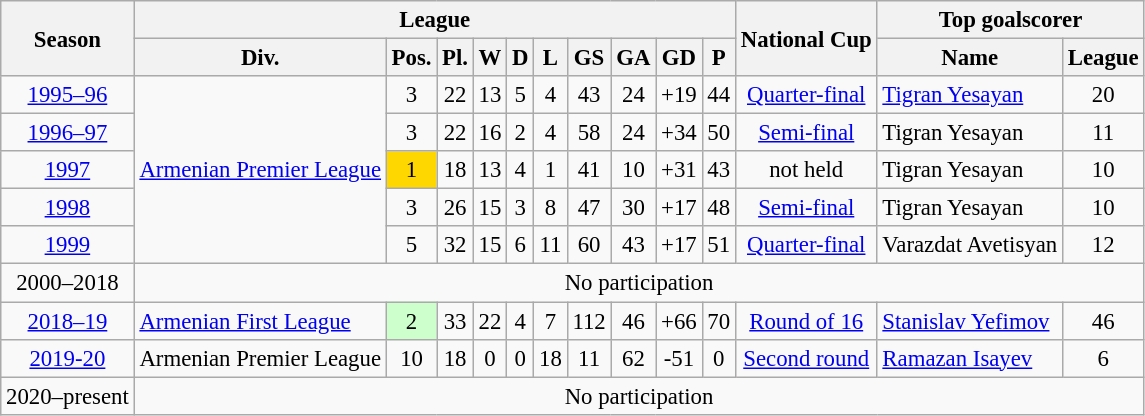<table class="wikitable" style="font-size: 95%; text-align: center;">
<tr>
<th rowspan="2">Season</th>
<th colspan="10">League</th>
<th rowspan="2">National Cup</th>
<th colspan="2">Top goalscorer</th>
</tr>
<tr>
<th>Div.</th>
<th>Pos.</th>
<th>Pl.</th>
<th>W</th>
<th>D</th>
<th>L</th>
<th>GS</th>
<th>GA</th>
<th>GD</th>
<th>P</th>
<th>Name</th>
<th>League</th>
</tr>
<tr>
<td><a href='#'>1995–96</a></td>
<td rowspan="5" align="left"><a href='#'>Armenian Premier League</a></td>
<td>3</td>
<td>22</td>
<td>13</td>
<td>5</td>
<td>4</td>
<td>43</td>
<td>24</td>
<td>+19</td>
<td>44</td>
<td><a href='#'>Quarter-final</a></td>
<td align="left"> <a href='#'>Tigran Yesayan</a></td>
<td>20</td>
</tr>
<tr>
<td><a href='#'>1996–97</a></td>
<td>3</td>
<td>22</td>
<td>16</td>
<td>2</td>
<td>4</td>
<td>58</td>
<td>24</td>
<td>+34</td>
<td>50</td>
<td><a href='#'>Semi-final</a></td>
<td align="left"> Tigran Yesayan</td>
<td>11</td>
</tr>
<tr>
<td><a href='#'>1997</a></td>
<td bgcolor=gold>1</td>
<td>18</td>
<td>13</td>
<td>4</td>
<td>1</td>
<td>41</td>
<td>10</td>
<td>+31</td>
<td>43</td>
<td>not held</td>
<td align="left"> Tigran Yesayan</td>
<td>10</td>
</tr>
<tr>
<td><a href='#'>1998</a></td>
<td>3</td>
<td>26</td>
<td>15</td>
<td>3</td>
<td>8</td>
<td>47</td>
<td>30</td>
<td>+17</td>
<td>48</td>
<td><a href='#'>Semi-final</a></td>
<td align="left"> Tigran Yesayan</td>
<td>10</td>
</tr>
<tr>
<td><a href='#'>1999</a></td>
<td>5</td>
<td>32</td>
<td>15</td>
<td>6</td>
<td>11</td>
<td>60</td>
<td>43</td>
<td>+17</td>
<td>51</td>
<td><a href='#'>Quarter-final</a></td>
<td align="left"> Varazdat Avetisyan</td>
<td>12</td>
</tr>
<tr>
<td>2000–2018</td>
<td colspan="13">No participation</td>
</tr>
<tr>
<td><a href='#'>2018–19</a></td>
<td align="left"><a href='#'>Armenian First League</a></td>
<td style="background:#ccffcc;">2</td>
<td>33</td>
<td>22</td>
<td>4</td>
<td>7</td>
<td>112</td>
<td>46</td>
<td>+66</td>
<td>70</td>
<td><a href='#'>Round of 16</a></td>
<td align="left"> <a href='#'>Stanislav Yefimov</a></td>
<td>46</td>
</tr>
<tr>
<td><a href='#'>2019-20</a></td>
<td align="left">Armenian Premier League</td>
<td>10</td>
<td>18</td>
<td>0</td>
<td>0</td>
<td>18</td>
<td>11</td>
<td>62</td>
<td>-51</td>
<td>0</td>
<td><a href='#'>Second round</a></td>
<td align="left"> <a href='#'>Ramazan Isayev</a></td>
<td>6</td>
</tr>
<tr>
<td>2020–present</td>
<td colspan="13">No participation</td>
</tr>
</table>
